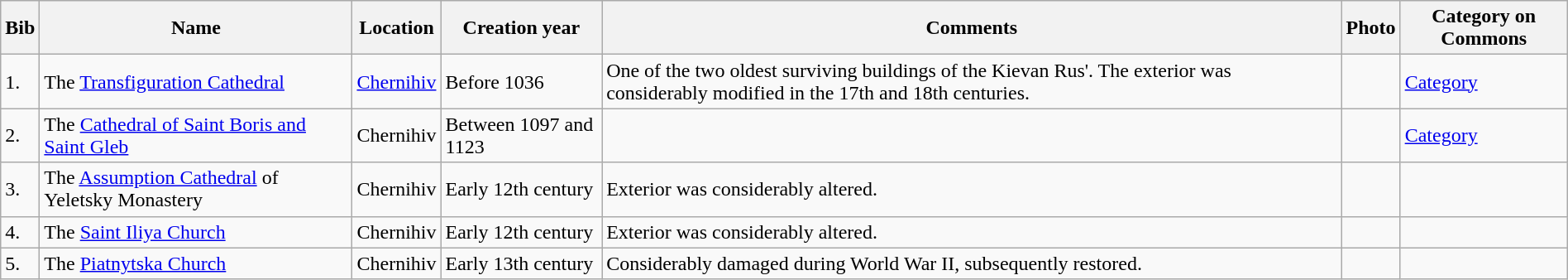<table class="wikitable sortable" width="100%">
<tr>
<th>Bib</th>
<th>Name</th>
<th>Location</th>
<th>Creation year</th>
<th>Comments</th>
<th>Photo</th>
<th>Category on Commons</th>
</tr>
<tr>
<td>1.</td>
<td>The <a href='#'>Transfiguration Cathedral</a></td>
<td><a href='#'>Chernihiv</a></td>
<td>Before 1036</td>
<td>One of the two oldest surviving buildings of the Kievan Rus'. The exterior was considerably modified in the 17th and 18th centuries.</td>
<td></td>
<td><a href='#'>Category</a></td>
</tr>
<tr>
<td>2.</td>
<td>The <a href='#'>Cathedral of Saint Boris and Saint Gleb</a></td>
<td>Chernihiv</td>
<td>Between 1097 and 1123</td>
<td></td>
<td></td>
<td><a href='#'>Category</a></td>
</tr>
<tr>
<td>3.</td>
<td>The <a href='#'>Assumption Cathedral</a> of Yeletsky Monastery</td>
<td>Chernihiv</td>
<td>Early 12th century</td>
<td>Exterior was considerably altered.</td>
<td></td>
<td></td>
</tr>
<tr>
<td>4.</td>
<td>The <a href='#'>Saint Iliya Church</a></td>
<td>Chernihiv</td>
<td>Early 12th century</td>
<td>Exterior was considerably altered.</td>
<td></td>
<td></td>
</tr>
<tr>
<td>5.</td>
<td>The <a href='#'>Piatnytska Church</a></td>
<td>Chernihiv</td>
<td>Early 13th century</td>
<td>Considerably damaged during World War II, subsequently restored.</td>
<td></td>
<td></td>
</tr>
</table>
